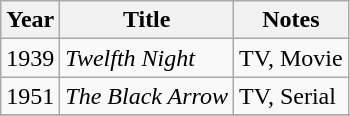<table class="wikitable">
<tr>
<th>Year</th>
<th>Title</th>
<th>Notes</th>
</tr>
<tr>
<td>1939</td>
<td><em>Twelfth Night</em></td>
<td>TV, Movie</td>
</tr>
<tr>
<td>1951</td>
<td><em>The Black Arrow</em></td>
<td>TV, Serial</td>
</tr>
<tr>
</tr>
</table>
